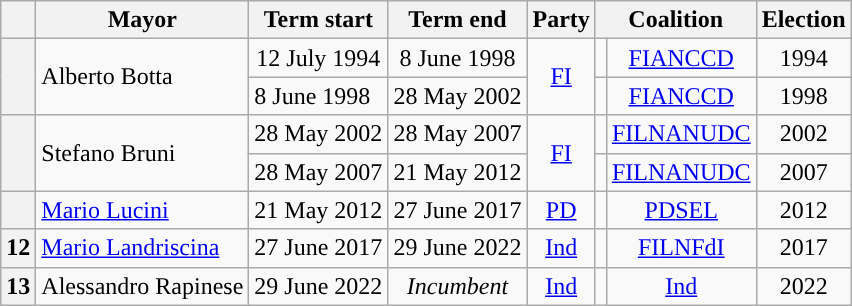<table class="wikitable">
<tr>
<th class=unsortable> </th>
<th>Mayor</th>
<th>Term start</th>
<th>Term end</th>
<th>Party</th>
<th colspan="2">Coalition</th>
<th>Election</th>
</tr>
<tr>
<th rowspan=2 style="background:"></th>
<td rowspan=2>Alberto Botta</td>
<td align=center>12 July 1994</td>
<td align=center>8 June 1998</td>
<td rowspan=2 align=center><a href='#'>FI</a></td>
<td style="background: "></td>
<td align=center><a href='#'>FI</a><a href='#'>AN</a><a href='#'>CCD</a></td>
<td align=center>1994</td>
</tr>
<tr>
<td>8 June 1998</td>
<td>28 May 2002</td>
<td style="background: "></td>
<td align=center><a href='#'>FI</a><a href='#'>AN</a><a href='#'>CCD</a></td>
<td align=center>1998</td>
</tr>
<tr>
<th rowspan=2 style="background:"></th>
<td rowspan=2>Stefano Bruni</td>
<td align=center>28 May 2002</td>
<td align=center>28 May 2007</td>
<td rowspan=2 align=center><a href='#'>FI</a></td>
<td style="background: "></td>
<td align=center><a href='#'>FI</a><a href='#'>LN</a><a href='#'>AN</a><a href='#'>UDC</a></td>
<td align=center>2002</td>
</tr>
<tr>
<td>28 May 2007</td>
<td>21 May 2012</td>
<td style="background: "></td>
<td align=center><a href='#'>FI</a><a href='#'>LN</a><a href='#'>AN</a><a href='#'>UDC</a></td>
<td align=center>2007</td>
</tr>
<tr>
<th style="background:"></th>
<td><a href='#'>Mario Lucini</a></td>
<td align=center>21 May 2012</td>
<td align=center>27 June 2017</td>
<td align=center><a href='#'>PD</a></td>
<td style="background: "></td>
<td align=center><a href='#'>PD</a><a href='#'>SEL</a></td>
<td align=center>2012</td>
</tr>
<tr>
<th style="background:">12</th>
<td><a href='#'>Mario Landriscina</a></td>
<td align=center>27 June 2017</td>
<td align=center>29 June 2022</td>
<td align=center><a href='#'>Ind</a></td>
<td style="background: "></td>
<td align=center><a href='#'>FI</a><a href='#'>LN</a><a href='#'>FdI</a></td>
<td align=center>2017</td>
</tr>
<tr>
<th style="background:">13</th>
<td>Alessandro Rapinese</td>
<td align=center>29 June 2022</td>
<td align=center><em>Incumbent</em></td>
<td align=center><a href='#'>Ind</a></td>
<td style="background: "></td>
<td align=center><a href='#'>Ind</a></td>
<td align=center>2022</td>
</tr>
</table>
